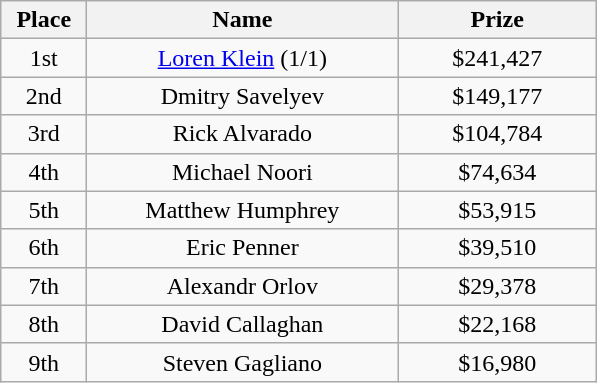<table class="wikitable">
<tr>
<th width="50">Place</th>
<th width="200">Name</th>
<th width="125">Prize</th>
</tr>
<tr>
<td align = "center">1st</td>
<td align = "center"><a href='#'>Loren Klein</a> (1/1)</td>
<td align = "center">$241,427</td>
</tr>
<tr>
<td align = "center">2nd</td>
<td align = "center">Dmitry Savelyev</td>
<td align = "center">$149,177</td>
</tr>
<tr>
<td align = "center">3rd</td>
<td align = "center">Rick Alvarado</td>
<td align = "center">$104,784</td>
</tr>
<tr>
<td align = "center">4th</td>
<td align = "center">Michael Noori</td>
<td align = "center">$74,634</td>
</tr>
<tr>
<td align = "center">5th</td>
<td align = "center">Matthew Humphrey</td>
<td align = "center">$53,915</td>
</tr>
<tr>
<td align = "center">6th</td>
<td align = "center">Eric Penner</td>
<td align = "center">$39,510</td>
</tr>
<tr>
<td align = "center">7th</td>
<td align = "center">Alexandr Orlov</td>
<td align = "center">$29,378</td>
</tr>
<tr>
<td align = "center">8th</td>
<td align = "center">David Callaghan</td>
<td align = "center">$22,168</td>
</tr>
<tr>
<td align = "center">9th</td>
<td align = "center">Steven Gagliano</td>
<td align = "center">$16,980</td>
</tr>
</table>
